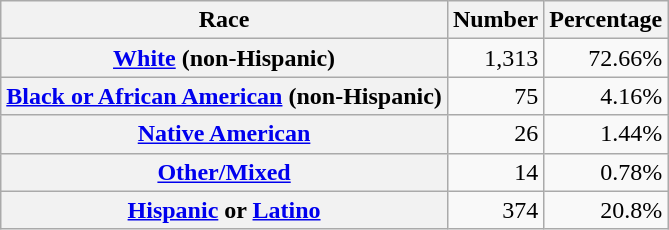<table class="wikitable" style="text-align:right">
<tr>
<th scope="col">Race</th>
<th scope="col">Number</th>
<th scope="col">Percentage</th>
</tr>
<tr>
<th scope="row"><a href='#'>White</a> (non-Hispanic)</th>
<td>1,313</td>
<td>72.66%</td>
</tr>
<tr>
<th scope="row"><a href='#'>Black or African American</a> (non-Hispanic)</th>
<td>75</td>
<td>4.16%</td>
</tr>
<tr>
<th scope="row"><a href='#'>Native American</a></th>
<td>26</td>
<td>1.44%</td>
</tr>
<tr>
<th scope="row"><a href='#'>Other/Mixed</a></th>
<td>14</td>
<td>0.78%</td>
</tr>
<tr>
<th scope="row"><a href='#'>Hispanic</a> or <a href='#'>Latino</a></th>
<td>374</td>
<td>20.8%</td>
</tr>
</table>
